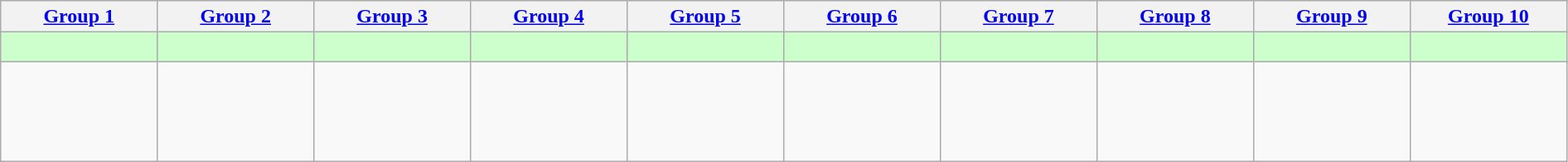<table class="wikitable" width="99.75%">
<tr align="center">
<th width=10%><a href='#'>Group 1</a></th>
<th width=10%><a href='#'>Group 2</a></th>
<th width=10%><a href='#'>Group 3</a></th>
<th width=10%><a href='#'>Group 4</a></th>
<th width=10%><a href='#'>Group 5</a></th>
<th width=10%><a href='#'>Group 6</a></th>
<th width=10%><a href='#'>Group 7</a></th>
<th width=10%><a href='#'>Group 8</a></th>
<th width=10%><a href='#'>Group 9</a></th>
<th width=10%><a href='#'>Group 10</a></th>
</tr>
<tr style="background:#ccffcc; font-size:90%">
<td></td>
<td></td>
<td></td>
<td></td>
<td></td>
<td><br></td>
<td></td>
<td><br></td>
<td><br></td>
<td><br></td>
</tr>
<tr font-size:90%">
<td style="vertical-align:top"><br><br><br><br></td>
<td style="vertical-align:top"><br><br><br></td>
<td style="vertical-align:top"><br><br><br></td>
<td style="vertical-align:top"><br><br><br></td>
<td style="vertical-align:top"><br><br><br></td>
<td style="vertical-align:top"><br><br></td>
<td style="vertical-align:top"><br><br><br></td>
<td style="vertical-align:top"><br><br></td>
<td style="vertical-align:top"><br><br></td>
<td style="vertical-align:top"><br><br></td>
</tr>
</table>
